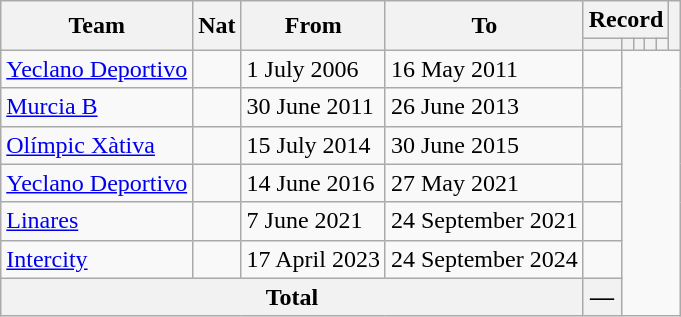<table class="wikitable" style="text-align: center">
<tr>
<th rowspan="2">Team</th>
<th rowspan="2">Nat</th>
<th rowspan="2">From</th>
<th rowspan="2">To</th>
<th colspan="5">Record</th>
<th rowspan=2></th>
</tr>
<tr>
<th></th>
<th></th>
<th></th>
<th></th>
<th></th>
</tr>
<tr>
<td align=left><a href='#'>Yeclano Deportivo</a></td>
<td></td>
<td align=left>1 July 2006</td>
<td align=left>16 May 2011<br></td>
<td></td>
</tr>
<tr>
<td align=left><a href='#'>Murcia B</a></td>
<td></td>
<td align=left>30 June 2011</td>
<td align=left>26 June 2013<br></td>
<td></td>
</tr>
<tr>
<td align=left><a href='#'>Olímpic Xàtiva</a></td>
<td></td>
<td align=left>15 July 2014</td>
<td align=left>30 June 2015<br></td>
<td></td>
</tr>
<tr>
<td align=left><a href='#'>Yeclano Deportivo</a></td>
<td></td>
<td align=left>14 June 2016</td>
<td align=left>27 May 2021<br></td>
<td></td>
</tr>
<tr>
<td align=left><a href='#'>Linares</a></td>
<td></td>
<td align=left>7 June 2021</td>
<td align=left>24 September 2021<br></td>
<td></td>
</tr>
<tr>
<td align=left><a href='#'>Intercity</a></td>
<td></td>
<td align=left>17 April 2023</td>
<td align=left>24 September 2024<br></td>
<td></td>
</tr>
<tr>
<th colspan="4">Total<br></th>
<th>—</th>
</tr>
</table>
